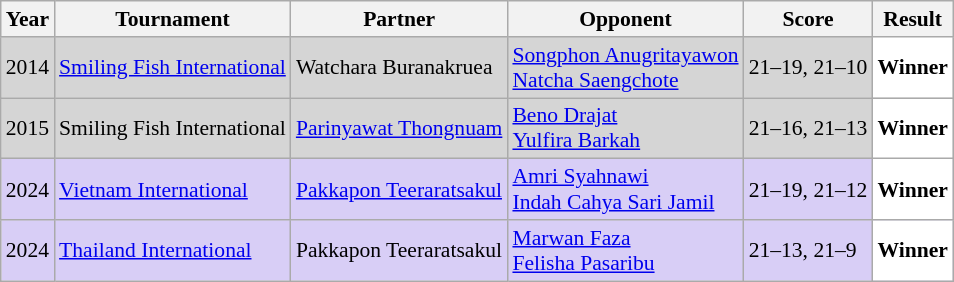<table class="sortable wikitable" style="font-size: 90%;">
<tr>
<th>Year</th>
<th>Tournament</th>
<th>Partner</th>
<th>Opponent</th>
<th>Score</th>
<th>Result</th>
</tr>
<tr style="background:#D5D5D5">
<td align="center">2014</td>
<td align="left"><a href='#'>Smiling Fish International</a></td>
<td align="left"> Watchara Buranakruea</td>
<td align="left"> <a href='#'>Songphon Anugritayawon</a><br> <a href='#'>Natcha Saengchote</a></td>
<td align="left">21–19, 21–10</td>
<td style="text-align:left; background:white"> <strong>Winner</strong></td>
</tr>
<tr style="background:#D5D5D5">
<td align="center">2015</td>
<td align="left">Smiling Fish International</td>
<td align="left"> <a href='#'>Parinyawat Thongnuam</a></td>
<td align="left"> <a href='#'>Beno Drajat</a><br> <a href='#'>Yulfira Barkah</a></td>
<td align="left">21–16, 21–13</td>
<td style="text-align:left; background:white"> <strong>Winner</strong></td>
</tr>
<tr style="background:#D8CEF6">
<td align="center">2024</td>
<td align="left"><a href='#'>Vietnam International</a></td>
<td align="left"> <a href='#'>Pakkapon Teeraratsakul</a></td>
<td align="left"> <a href='#'>Amri Syahnawi</a><br> <a href='#'>Indah Cahya Sari Jamil</a></td>
<td align="left">21–19, 21–12</td>
<td style="text-align:left; background:white"> <strong>Winner</strong></td>
</tr>
<tr style="background:#D8CEF6">
<td align="center">2024</td>
<td align="left"><a href='#'>Thailand International</a></td>
<td align="left"> Pakkapon Teeraratsakul</td>
<td align="left"> <a href='#'>Marwan Faza</a><br> <a href='#'>Felisha Pasaribu</a></td>
<td align="left">21–13, 21–9</td>
<td style="text-align:left; background:white"> <strong>Winner</strong></td>
</tr>
</table>
